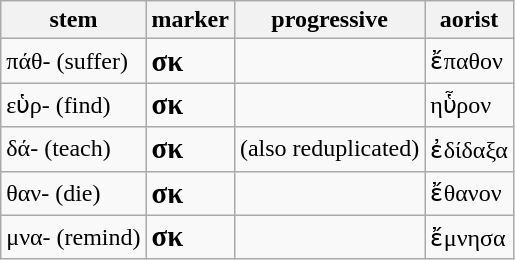<table class="wikitable">
<tr>
<th>stem</th>
<th>marker</th>
<th>progressive</th>
<th>aorist</th>
</tr>
<tr>
<td>πάθ- (suffer)</td>
<td><big><strong>σκ</strong></big></td>
<td></td>
<td>ἔπαθον</td>
</tr>
<tr>
<td>εὑρ-  (find)</td>
<td><big><strong>σκ</strong></big></td>
<td></td>
<td>ηὗρον</td>
</tr>
<tr>
<td>δά- (teach)</td>
<td><big><strong>σκ</strong></big></td>
<td> (also reduplicated)</td>
<td>ἐδίδαξα</td>
</tr>
<tr>
<td>θαν-  (die)</td>
<td><big><strong>σκ</strong></big></td>
<td></td>
<td>ἔθανον</td>
</tr>
<tr>
<td>μνα-  (remind)</td>
<td><big><strong>σκ</strong></big></td>
<td></td>
<td>ἔμνησα</td>
</tr>
</table>
